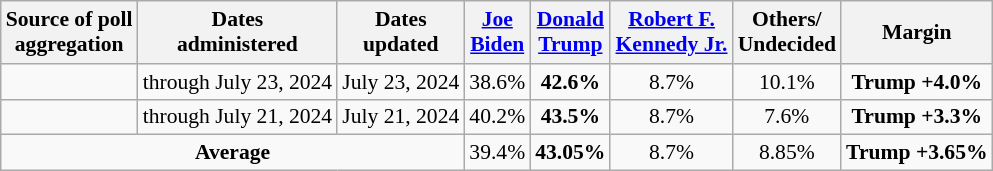<table class="wikitable sortable mw-datatable" style="text-align:center;font-size:90%;line-height:17px">
<tr>
<th>Source of poll<br>aggregation</th>
<th>Dates<br>administered</th>
<th>Dates<br>updated</th>
<th class="unsortable"><a href='#'>Joe<br>Biden</a><br><small></small></th>
<th class="unsortable"><a href='#'>Donald<br>Trump</a><br><small></small></th>
<th class="unsortable"><a href='#'>Robert F.<br>Kennedy Jr.</a><small><br></small></th>
<th class="unsortable">Others/<br>Undecided<br></th>
<th>Margin</th>
</tr>
<tr>
<td></td>
<td>through July 23, 2024</td>
<td>July 23, 2024</td>
<td>38.6%</td>
<td><strong>42.6%</strong></td>
<td>8.7%</td>
<td>10.1%</td>
<td><strong>Trump +4.0%</strong></td>
</tr>
<tr>
<td></td>
<td>through July 21, 2024</td>
<td>July 21, 2024</td>
<td>40.2%</td>
<td><strong>43.5%</strong></td>
<td>8.7%</td>
<td>7.6%</td>
<td><strong>Trump +3.3%</strong></td>
</tr>
<tr>
<td colspan="3"><strong>Average</strong></td>
<td>39.4%</td>
<td><strong>43.05%</strong></td>
<td>8.7%</td>
<td>8.85%</td>
<td><strong>Trump +3.65%</strong></td>
</tr>
</table>
